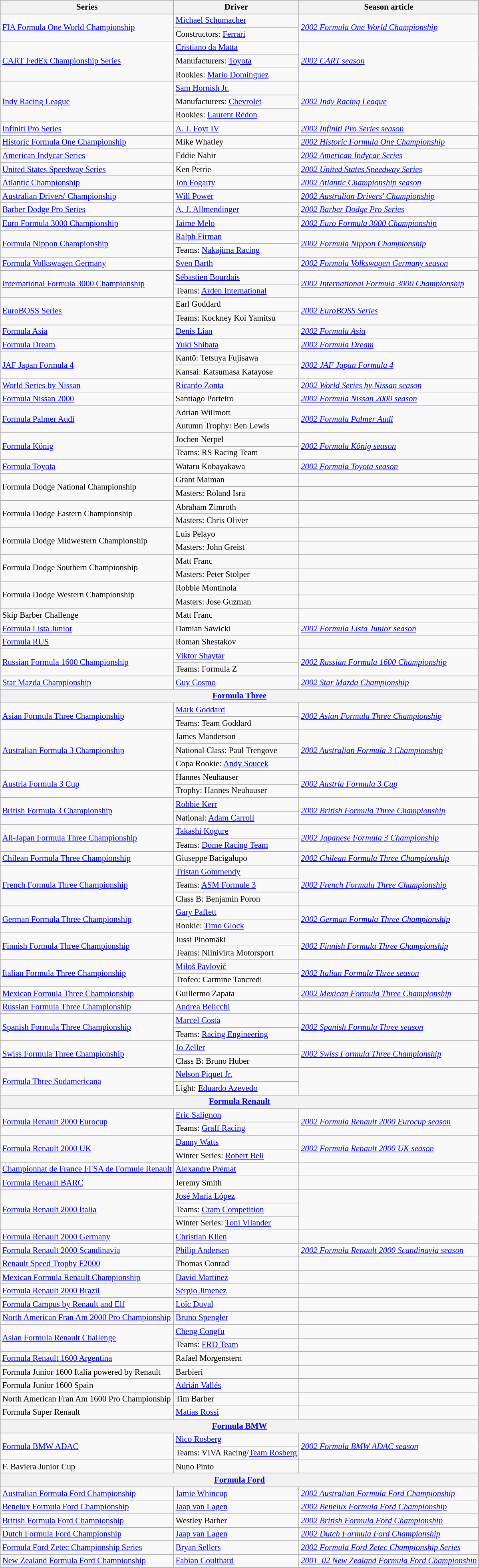<table class="wikitable" style="font-size: 87%;">
<tr>
<th>Series</th>
<th>Driver</th>
<th>Season article</th>
</tr>
<tr>
<td rowspan=2><a href='#'>FIA Formula One World Championship</a></td>
<td> <a href='#'>Michael Schumacher</a></td>
<td rowspan=2><em><a href='#'>2002 Formula One World Championship</a></em></td>
</tr>
<tr>
<td>Constructors:  <a href='#'>Ferrari</a></td>
</tr>
<tr>
<td rowspan=3><a href='#'>CART FedEx Championship Series</a></td>
<td> <a href='#'>Cristiano da Matta</a></td>
<td rowspan=3><em><a href='#'>2002 CART season</a></em></td>
</tr>
<tr>
<td>Manufacturers:  <a href='#'>Toyota</a></td>
</tr>
<tr>
<td>Rookies:  <a href='#'>Mario Domínguez</a></td>
</tr>
<tr>
<td rowspan=3><a href='#'>Indy Racing League</a></td>
<td> <a href='#'>Sam Hornish Jr.</a></td>
<td rowspan=3><em><a href='#'>2002 Indy Racing League</a></em></td>
</tr>
<tr>
<td>Manufacturers:  <a href='#'>Chevrolet</a></td>
</tr>
<tr>
<td>Rookies:  <a href='#'>Laurent Rédon</a></td>
</tr>
<tr>
<td><a href='#'>Infiniti Pro Series</a></td>
<td> <a href='#'>A. J. Foyt IV</a></td>
<td><em><a href='#'>2002 Infiniti Pro Series season</a></em></td>
</tr>
<tr>
<td><a href='#'>Historic Formula One Championship</a></td>
<td> Mike Whatley</td>
<td><em><a href='#'>2002 Historic Formula One Championship</a></em></td>
</tr>
<tr>
<td><a href='#'>American Indycar Series</a></td>
<td> Eddie Nahir</td>
<td><em><a href='#'>2002 American Indycar Series</a></em></td>
</tr>
<tr>
<td><a href='#'>United States Speedway Series</a></td>
<td> Ken Petrie</td>
<td><em><a href='#'>2002 United States Speedway Series</a></em></td>
</tr>
<tr>
<td><a href='#'>Atlantic Championship</a></td>
<td> <a href='#'>Jon Fogarty</a></td>
<td><em><a href='#'>2002 Atlantic Championship season</a></em></td>
</tr>
<tr>
<td><a href='#'>Australian Drivers' Championship</a></td>
<td> <a href='#'>Will Power</a></td>
<td><em><a href='#'>2002 Australian Drivers' Championship</a></em></td>
</tr>
<tr>
<td><a href='#'>Barber Dodge Pro Series</a></td>
<td> <a href='#'>A. J. Allmendinger</a></td>
<td><em><a href='#'>2002 Barber Dodge Pro Series</a></em></td>
</tr>
<tr>
<td><a href='#'>Euro Formula 3000 Championship</a></td>
<td> <a href='#'>Jaime Melo</a></td>
<td><em><a href='#'>2002 Euro Formula 3000 Championship</a></em></td>
</tr>
<tr>
<td rowspan="2"><a href='#'>Formula Nippon Championship</a></td>
<td> <a href='#'>Ralph Firman</a></td>
<td rowspan="2"><em><a href='#'>2002 Formula Nippon Championship</a></em></td>
</tr>
<tr>
<td>Teams:  <a href='#'>Nakajima Racing</a></td>
</tr>
<tr>
<td><a href='#'>Formula Volkswagen Germany</a></td>
<td> <a href='#'>Sven Barth</a></td>
<td><em><a href='#'>2002 Formula Volkswagen Germany season</a></em></td>
</tr>
<tr>
<td rowspan="2"><a href='#'>International Formula 3000 Championship</a></td>
<td> <a href='#'>Sébastien Bourdais</a></td>
<td rowspan="2"><em><a href='#'>2002 International Formula 3000 Championship</a></em></td>
</tr>
<tr>
<td>Teams:  <a href='#'>Arden International</a></td>
</tr>
<tr>
<td rowspan=2><a href='#'>EuroBOSS Series</a></td>
<td> Earl Goddard</td>
<td rowspan=2><em><a href='#'>2002 EuroBOSS Series</a></em></td>
</tr>
<tr>
<td>Teams:  Kockney Koi Yamitsu</td>
</tr>
<tr>
<td><a href='#'>Formula Asia</a></td>
<td> <a href='#'>Denis Lian</a></td>
<td><em><a href='#'>2002 Formula Asia</a></em></td>
</tr>
<tr>
<td><a href='#'>Formula Dream</a></td>
<td> <a href='#'>Yuki Shibata</a></td>
<td><em><a href='#'>2002 Formula Dream</a></em></td>
</tr>
<tr>
<td rowspan=2><a href='#'>JAF Japan Formula 4</a></td>
<td>Kantō:  Tetsuya Fujisawa</td>
<td rowspan=2><em><a href='#'>2002 JAF Japan Formula 4</a></em></td>
</tr>
<tr>
<td>Kansai:  Katsumasa Katayose</td>
</tr>
<tr>
<td><a href='#'>World Series by Nissan</a></td>
<td> <a href='#'>Ricardo Zonta</a></td>
<td><em><a href='#'>2002 World Series by Nissan season</a></em></td>
</tr>
<tr>
<td><a href='#'>Formula Nissan 2000</a></td>
<td> Santiago Porteiro</td>
<td><em><a href='#'>2002 Formula Nissan 2000 season</a></em></td>
</tr>
<tr>
<td rowspan=2><a href='#'>Formula Palmer Audi</a></td>
<td> Adrian Willmott</td>
<td rowspan=2><em><a href='#'>2002 Formula Palmer Audi</a></em></td>
</tr>
<tr>
<td>Autumn Trophy:  Ben Lewis</td>
</tr>
<tr>
<td rowspan=2><a href='#'>Formula König</a></td>
<td> Jochen Nerpel</td>
<td rowspan=2><em><a href='#'>2002 Formula König season</a></em></td>
</tr>
<tr>
<td>Teams:  RS Racing Team</td>
</tr>
<tr>
<td><a href='#'>Formula Toyota</a></td>
<td> Wataru Kobayakawa</td>
<td><em><a href='#'>2002 Formula Toyota season</a></em></td>
</tr>
<tr>
<td rowspan="2">Formula Dodge National Championship</td>
<td> Grant Maiman</td>
<td></td>
</tr>
<tr>
<td>Masters:  Roland Isra</td>
<td></td>
</tr>
<tr>
<td rowspan="2">Formula Dodge Eastern Championship</td>
<td> Abraham Zimroth</td>
<td></td>
</tr>
<tr>
<td>Masters:  Chris Oliver</td>
<td></td>
</tr>
<tr>
<td rowspan="2">Formula Dodge Midwestern Championship</td>
<td> Luis Pelayo</td>
<td></td>
</tr>
<tr>
<td>Masters:  John Greist</td>
<td></td>
</tr>
<tr>
<td rowspan="2">Formula Dodge Southern Championship</td>
<td> Matt Franc</td>
<td></td>
</tr>
<tr>
<td>Masters:  Peter Stolper</td>
<td></td>
</tr>
<tr>
<td rowspan="2">Formula Dodge Western Championship</td>
<td> Robbie Montinola</td>
<td></td>
</tr>
<tr>
<td>Masters:  Jose Guzman</td>
<td></td>
</tr>
<tr>
<td>Skip Barber Challenge</td>
<td> Matt Franc</td>
<td></td>
</tr>
<tr>
<td><a href='#'>Formula Lista Junior</a></td>
<td> Damian Sawicki</td>
<td><em><a href='#'>2002 Formula Lista Junior season</a></em></td>
</tr>
<tr>
<td><a href='#'>Formula RUS</a></td>
<td> Roman Shestakov</td>
<td></td>
</tr>
<tr>
<td rowspan=2><a href='#'>Russian Formula 1600 Championship</a></td>
<td> <a href='#'>Viktor Shaytar</a></td>
<td rowspan=2><em><a href='#'>2002 Russian Formula 1600 Championship</a></em></td>
</tr>
<tr>
<td>Teams:  Formula Z</td>
</tr>
<tr>
<td><a href='#'>Star Mazda Championship</a></td>
<td> <a href='#'>Guy Cosmo</a></td>
<td><em><a href='#'>2002 Star Mazda Championship</a></em></td>
</tr>
<tr>
<th colspan=3><a href='#'>Formula Three</a></th>
</tr>
<tr>
<td rowspan=2><a href='#'>Asian Formula Three Championship</a></td>
<td> <a href='#'>Mark Goddard</a></td>
<td rowspan=2><em><a href='#'>2002 Asian Formula Three Championship</a></em></td>
</tr>
<tr>
<td>Teams:  Team Goddard</td>
</tr>
<tr>
<td rowspan="3"><a href='#'>Australian Formula 3 Championship</a></td>
<td> James Manderson</td>
<td rowspan="3"><em><a href='#'>2002 Australian Formula 3 Championship</a></em></td>
</tr>
<tr>
<td>National Class:  Paul Trengove</td>
</tr>
<tr>
<td>Copa Rookie:  <a href='#'>Andy Soucek</a></td>
</tr>
<tr>
<td rowspan=2><a href='#'>Austria Formula 3 Cup</a></td>
<td> Hannes Neuhauser</td>
<td rowspan=2><em><a href='#'>2002 Austria Formula 3 Cup</a></em></td>
</tr>
<tr>
<td>Trophy:  Hannes Neuhauser</td>
</tr>
<tr>
<td rowspan=2><a href='#'>British Formula 3 Championship</a></td>
<td> <a href='#'>Robbie Kerr</a></td>
<td rowspan=2><em><a href='#'>2002 British Formula Three Championship</a></em></td>
</tr>
<tr>
<td>National:  <a href='#'>Adam Carroll</a></td>
</tr>
<tr>
<td rowspan="2"><a href='#'>All-Japan Formula Three Championship</a></td>
<td> <a href='#'>Takashi Kogure</a></td>
<td rowspan="2"><em><a href='#'>2002 Japanese Formula 3 Championship</a></em></td>
</tr>
<tr>
<td>Teams:  <a href='#'>Dome Racing Team</a></td>
</tr>
<tr>
<td><a href='#'>Chilean Formula Three Championship</a></td>
<td> Giuseppe Bacigalupo</td>
<td><em><a href='#'>2002 Chilean Formula Three Championship</a></em></td>
</tr>
<tr>
<td rowspan=3><a href='#'>French Formula Three Championship</a></td>
<td> <a href='#'>Tristan Gommendy</a></td>
<td rowspan=3><em><a href='#'>2002 French Formula Three Championship</a></em></td>
</tr>
<tr>
<td>Teams:  <a href='#'>ASM Formule 3</a></td>
</tr>
<tr>
<td>Class B:  Benjamin Poron</td>
</tr>
<tr>
<td rowspan=2><a href='#'>German Formula Three Championship</a></td>
<td> <a href='#'>Gary Paffett</a></td>
<td rowspan=2><em><a href='#'>2002 German Formula Three Championship</a></em></td>
</tr>
<tr>
<td>Rookie:  <a href='#'>Timo Glock</a></td>
</tr>
<tr>
<td rowspan=2><a href='#'>Finnish Formula Three Championship</a></td>
<td> Jussi Pinomäki</td>
<td rowspan=2><em><a href='#'>2002 Finnish Formula Three Championship</a></em></td>
</tr>
<tr>
<td>Teams:  Niinivirta Motorsport</td>
</tr>
<tr>
<td rowspan=2><a href='#'>Italian Formula Three Championship</a></td>
<td> <a href='#'>Miloš Pavlović</a></td>
<td rowspan=2><em><a href='#'>2002 Italian Formula Three season</a></em></td>
</tr>
<tr>
<td>Trofeo:  Carmine Tancredi</td>
</tr>
<tr>
<td><a href='#'>Mexican Formula Three Championship</a></td>
<td> Guillermo Zapata</td>
<td><em><a href='#'>2002 Mexican Formula Three Championship</a></em></td>
</tr>
<tr>
<td><a href='#'>Russian Formula Three Championship</a></td>
<td> <a href='#'>Andrea Belicchi</a></td>
<td></td>
</tr>
<tr>
<td rowspan="2"><a href='#'>Spanish Formula Three Championship</a></td>
<td> <a href='#'>Marcel Costa</a></td>
<td rowspan="2"><em><a href='#'>2002 Spanish Formula Three season</a></em></td>
</tr>
<tr>
<td>Teams:  <a href='#'>Racing Engineering</a></td>
</tr>
<tr>
<td rowspan=2><a href='#'>Swiss Formula Three Championship</a></td>
<td> <a href='#'>Jo Zeller</a></td>
<td rowspan=2><em><a href='#'>2002 Swiss Formula Three Championship</a></em></td>
</tr>
<tr>
<td>Class B:  Bruno Huber</td>
</tr>
<tr>
<td rowspan="2"><a href='#'>Formula Three Sudamericana</a></td>
<td> <a href='#'>Nelson Piquet Jr.</a></td>
<td rowspan="2"></td>
</tr>
<tr>
<td>Light:  <a href='#'>Eduardo Azevedo</a></td>
</tr>
<tr>
<th colspan=3 align="center"><a href='#'>Formula Renault</a></th>
</tr>
<tr>
<td rowspan=2><a href='#'>Formula Renault 2000 Eurocup</a></td>
<td> <a href='#'>Eric Salignon</a></td>
<td rowspan=2><em><a href='#'>2002 Formula Renault 2000 Eurocup season</a></em></td>
</tr>
<tr>
<td>Teams:  <a href='#'>Graff Racing</a></td>
</tr>
<tr>
<td rowspan="2"><a href='#'>Formula Renault 2000 UK</a></td>
<td> <a href='#'>Danny Watts</a></td>
<td rowspan="2"><a href='#'><em>2002 Formula Renault 2000 UK season</em></a></td>
</tr>
<tr>
<td>Winter Series:  <a href='#'>Robert Bell</a></td>
</tr>
<tr>
<td><a href='#'>Championnat de France FFSA de Formule Renault</a></td>
<td> <a href='#'>Alexandre Prémat</a></td>
<td></td>
</tr>
<tr>
<td><a href='#'>Formula Renault BARC</a></td>
<td> Jeremy Smith</td>
<td></td>
</tr>
<tr>
<td rowspan="3"><a href='#'>Formula Renault 2000 Italia</a></td>
<td> <a href='#'>José María López</a></td>
<td rowspan="3"></td>
</tr>
<tr>
<td>Teams:  <a href='#'>Cram Competition</a></td>
</tr>
<tr>
<td>Winter Series:  <a href='#'>Toni Vilander</a></td>
</tr>
<tr>
<td><a href='#'>Formula Renault 2000 Germany</a></td>
<td> <a href='#'>Christian Klien</a></td>
<td></td>
</tr>
<tr>
<td><a href='#'>Formula Renault 2000 Scandinavia</a></td>
<td> <a href='#'>Philip Andersen</a></td>
<td><a href='#'><em>2002 Formula Renault 2000 Scandinavia season</em></a></td>
</tr>
<tr>
<td><a href='#'>Renault Speed Trophy F2000</a></td>
<td> Thomas Conrad</td>
<td></td>
</tr>
<tr>
<td><a href='#'>Mexican Formula Renault Championship</a></td>
<td> <a href='#'>David Martínez</a></td>
<td></td>
</tr>
<tr>
<td><a href='#'>Formula Renault 2000 Brazil</a></td>
<td> <a href='#'>Sérgio Jimenez</a></td>
<td></td>
</tr>
<tr>
<td><a href='#'>Formula Campus by Renault and Elf</a></td>
<td> <a href='#'>Loïc Duval</a></td>
<td></td>
</tr>
<tr>
<td><a href='#'>North American Fran Am 2000 Pro Championship</a></td>
<td> <a href='#'>Bruno Spengler</a></td>
<td></td>
</tr>
<tr>
<td rowspan="2"><a href='#'>Asian Formula Renault Challenge</a></td>
<td> <a href='#'>Cheng Congfu</a></td>
<td></td>
</tr>
<tr>
<td>Teams:  <a href='#'>FRD Team</a></td>
<td></td>
</tr>
<tr>
<td><a href='#'>Formula Renault 1600 Argentina</a></td>
<td> Rafael Morgenstern</td>
<td></td>
</tr>
<tr>
<td>Formula Junior 1600 Italia powered by Renault</td>
<td> Barbieri</td>
<td></td>
</tr>
<tr>
<td>Formula Junior 1600 Spain</td>
<td> <a href='#'>Adrián Vallés</a></td>
<td></td>
</tr>
<tr>
<td>North American Fran Am 1600 Pro Championship</td>
<td> Tim Barber</td>
<td></td>
</tr>
<tr>
<td>Formula Super Renault</td>
<td> <a href='#'>Matías Rossi</a></td>
<td></td>
</tr>
<tr>
<th colspan=3 align="center"><a href='#'>Formula BMW</a></th>
</tr>
<tr>
<td rowspan=2><a href='#'>Formula BMW ADAC</a></td>
<td> <a href='#'>Nico Rosberg</a></td>
<td rowspan=2><em><a href='#'>2002 Formula BMW ADAC season</a></em></td>
</tr>
<tr>
<td>Teams:  VIVA Racing/<a href='#'>Team Rosberg</a></td>
</tr>
<tr>
<td>F. Baviera Junior Cup</td>
<td> Nuno Pinto</td>
<td></td>
</tr>
<tr>
<th colspan=3><a href='#'>Formula Ford</a></th>
</tr>
<tr>
<td><a href='#'>Australian Formula Ford Championship</a></td>
<td> <a href='#'>Jamie Whincup</a></td>
<td><em><a href='#'>2002 Australian Formula Ford Championship</a></em></td>
</tr>
<tr>
<td><a href='#'>Benelux Formula Ford Championship</a></td>
<td> <a href='#'>Jaap van Lagen</a></td>
<td><em><a href='#'>2002 Benelux Formula Ford Championship</a></em></td>
</tr>
<tr>
<td><a href='#'>British Formula Ford Championship</a></td>
<td> Westley Barber</td>
<td><em><a href='#'>2002 British Formula Ford Championship</a></em></td>
</tr>
<tr>
<td><a href='#'>Dutch Formula Ford Championship</a></td>
<td> <a href='#'>Jaap van Lagen</a></td>
<td><em><a href='#'>2002 Dutch Formula Ford Championship</a></em></td>
</tr>
<tr>
<td><a href='#'>Formula Ford Zetec Championship Series</a></td>
<td> <a href='#'>Bryan Sellers</a></td>
<td><em><a href='#'>2002 Formula Ford Zetec Championship Series</a></em></td>
</tr>
<tr>
<td><a href='#'>New Zealand Formula Ford Championship</a></td>
<td> <a href='#'>Fabian Coulthard</a></td>
<td><em><a href='#'>2001–02 New Zealand Formula Ford Championship</a></em></td>
</tr>
<tr>
</tr>
</table>
